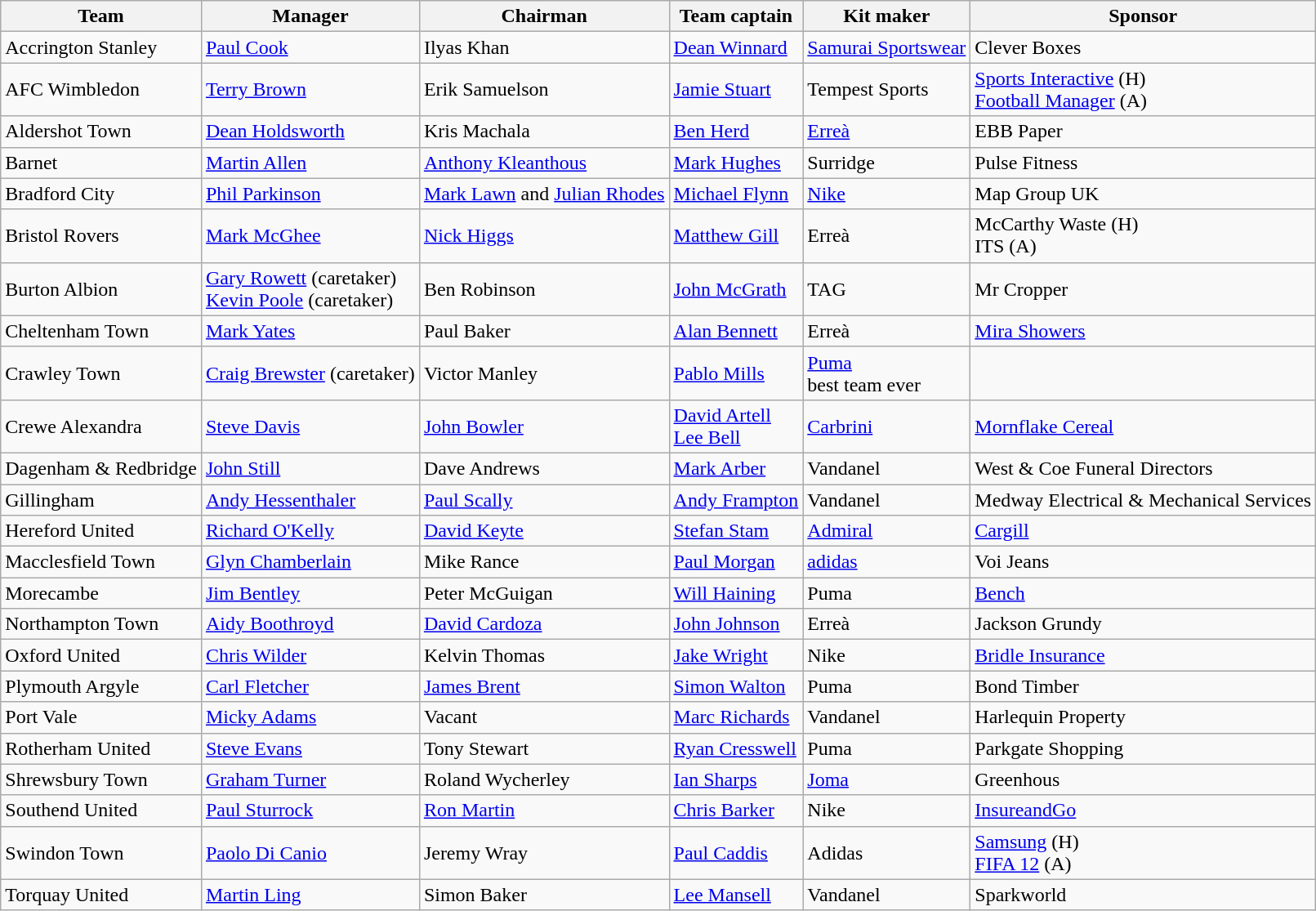<table class="wikitable sortable" style="text-align: left;">
<tr>
<th>Team</th>
<th>Manager</th>
<th>Chairman</th>
<th>Team captain</th>
<th>Kit maker</th>
<th>Sponsor</th>
</tr>
<tr>
<td>Accrington Stanley</td>
<td><a href='#'>Paul Cook</a></td>
<td>Ilyas Khan</td>
<td><a href='#'>Dean Winnard</a></td>
<td><a href='#'>Samurai Sportswear</a></td>
<td>Clever Boxes</td>
</tr>
<tr>
<td>AFC Wimbledon</td>
<td><a href='#'>Terry Brown</a></td>
<td>Erik Samuelson</td>
<td><a href='#'>Jamie Stuart</a></td>
<td>Tempest Sports</td>
<td><a href='#'>Sports Interactive</a> (H)<br><a href='#'>Football Manager</a> (A)</td>
</tr>
<tr>
<td>Aldershot Town</td>
<td><a href='#'>Dean Holdsworth</a></td>
<td>Kris Machala</td>
<td><a href='#'>Ben Herd</a></td>
<td><a href='#'>Erreà</a></td>
<td>EBB Paper</td>
</tr>
<tr>
<td>Barnet</td>
<td><a href='#'>Martin Allen</a></td>
<td><a href='#'>Anthony Kleanthous</a></td>
<td><a href='#'>Mark Hughes</a></td>
<td>Surridge</td>
<td>Pulse Fitness</td>
</tr>
<tr>
<td>Bradford City</td>
<td><a href='#'>Phil Parkinson</a></td>
<td><a href='#'>Mark Lawn</a> and <a href='#'>Julian Rhodes</a></td>
<td><a href='#'>Michael Flynn</a></td>
<td><a href='#'>Nike</a></td>
<td>Map Group UK</td>
</tr>
<tr>
<td>Bristol Rovers</td>
<td><a href='#'>Mark McGhee</a></td>
<td><a href='#'>Nick Higgs</a></td>
<td><a href='#'>Matthew Gill</a></td>
<td>Erreà</td>
<td>McCarthy Waste (H)<br>ITS (A)</td>
</tr>
<tr>
<td>Burton Albion</td>
<td><a href='#'>Gary Rowett</a> (caretaker)<br> <a href='#'>Kevin Poole</a> (caretaker)</td>
<td>Ben Robinson</td>
<td><a href='#'>John McGrath</a></td>
<td>TAG</td>
<td>Mr Cropper</td>
</tr>
<tr>
<td>Cheltenham Town</td>
<td><a href='#'>Mark Yates</a></td>
<td>Paul Baker</td>
<td><a href='#'>Alan Bennett</a></td>
<td>Erreà</td>
<td><a href='#'>Mira Showers</a></td>
</tr>
<tr>
<td>Crawley Town</td>
<td><a href='#'>Craig Brewster</a> (caretaker)</td>
<td>Victor Manley</td>
<td><a href='#'>Pablo Mills</a></td>
<td><a href='#'>Puma</a><br>best team ever</td>
<td></td>
</tr>
<tr>
<td>Crewe Alexandra</td>
<td><a href='#'>Steve Davis</a></td>
<td><a href='#'>John Bowler</a></td>
<td><a href='#'>David Artell</a><br><a href='#'>Lee Bell</a></td>
<td><a href='#'>Carbrini</a></td>
<td><a href='#'>Mornflake Cereal</a></td>
</tr>
<tr>
<td>Dagenham & Redbridge</td>
<td><a href='#'>John Still</a></td>
<td>Dave Andrews</td>
<td><a href='#'>Mark Arber</a></td>
<td>Vandanel</td>
<td>West & Coe Funeral Directors</td>
</tr>
<tr>
<td>Gillingham</td>
<td><a href='#'>Andy Hessenthaler</a></td>
<td><a href='#'>Paul Scally</a></td>
<td><a href='#'>Andy Frampton</a></td>
<td>Vandanel</td>
<td>Medway Electrical & Mechanical Services</td>
</tr>
<tr>
<td>Hereford United</td>
<td><a href='#'>Richard O'Kelly</a></td>
<td><a href='#'>David Keyte</a></td>
<td><a href='#'>Stefan Stam</a></td>
<td><a href='#'>Admiral</a></td>
<td><a href='#'>Cargill</a></td>
</tr>
<tr>
<td>Macclesfield Town</td>
<td><a href='#'>Glyn Chamberlain</a></td>
<td>Mike Rance</td>
<td><a href='#'>Paul Morgan</a></td>
<td><a href='#'>adidas</a></td>
<td>Voi Jeans</td>
</tr>
<tr>
<td>Morecambe</td>
<td><a href='#'>Jim Bentley</a></td>
<td>Peter McGuigan</td>
<td><a href='#'>Will Haining</a></td>
<td>Puma</td>
<td><a href='#'>Bench</a></td>
</tr>
<tr>
<td>Northampton Town</td>
<td><a href='#'>Aidy Boothroyd</a></td>
<td><a href='#'>David Cardoza</a></td>
<td><a href='#'>John Johnson</a></td>
<td>Erreà</td>
<td>Jackson Grundy</td>
</tr>
<tr>
<td>Oxford United</td>
<td><a href='#'>Chris Wilder</a></td>
<td>Kelvin Thomas</td>
<td><a href='#'>Jake Wright</a></td>
<td>Nike</td>
<td><a href='#'>Bridle Insurance</a></td>
</tr>
<tr>
<td>Plymouth Argyle</td>
<td><a href='#'>Carl Fletcher</a></td>
<td><a href='#'>James Brent</a></td>
<td><a href='#'>Simon Walton</a></td>
<td>Puma</td>
<td>Bond Timber</td>
</tr>
<tr>
<td>Port Vale</td>
<td><a href='#'>Micky Adams</a></td>
<td>Vacant</td>
<td><a href='#'>Marc Richards</a></td>
<td>Vandanel</td>
<td>Harlequin Property</td>
</tr>
<tr>
<td>Rotherham United</td>
<td><a href='#'>Steve Evans</a></td>
<td>Tony Stewart</td>
<td><a href='#'>Ryan Cresswell</a></td>
<td>Puma</td>
<td>Parkgate Shopping</td>
</tr>
<tr>
<td>Shrewsbury Town</td>
<td><a href='#'>Graham Turner</a></td>
<td>Roland Wycherley</td>
<td><a href='#'>Ian Sharps</a></td>
<td><a href='#'>Joma</a></td>
<td>Greenhous</td>
</tr>
<tr>
<td>Southend United</td>
<td><a href='#'>Paul Sturrock</a></td>
<td><a href='#'>Ron Martin</a></td>
<td><a href='#'>Chris Barker</a></td>
<td>Nike</td>
<td><a href='#'>InsureandGo</a></td>
</tr>
<tr>
<td>Swindon Town</td>
<td><a href='#'>Paolo Di Canio</a></td>
<td>Jeremy Wray</td>
<td><a href='#'>Paul Caddis</a></td>
<td>Adidas</td>
<td><a href='#'>Samsung</a> (H)<br><a href='#'>FIFA 12</a> (A)</td>
</tr>
<tr>
<td>Torquay United</td>
<td><a href='#'>Martin Ling</a></td>
<td>Simon Baker</td>
<td><a href='#'>Lee Mansell</a></td>
<td>Vandanel</td>
<td>Sparkworld</td>
</tr>
</table>
